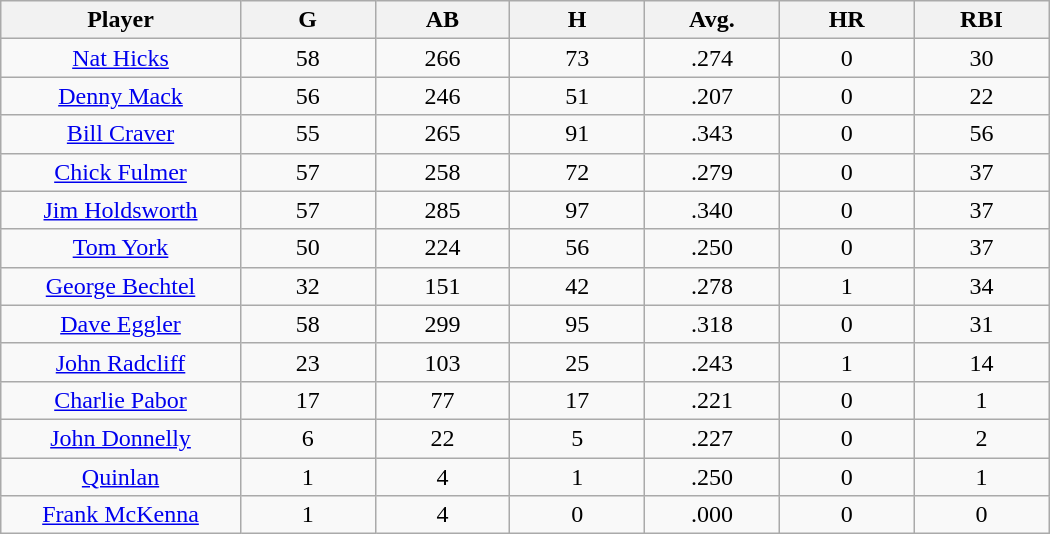<table class="wikitable sortable">
<tr>
<th bgcolor="#DDDDFF" width="16%">Player</th>
<th bgcolor="#DDDDFF" width="9%">G</th>
<th bgcolor="#DDDDFF" width="9%">AB</th>
<th bgcolor="#DDDDFF" width="9%">H</th>
<th bgcolor="#DDDDFF" width="9%">Avg.</th>
<th bgcolor="#DDDDFF" width="9%">HR</th>
<th bgcolor="#DDDDFF" width="9%">RBI</th>
</tr>
<tr align=center>
<td><a href='#'>Nat Hicks</a></td>
<td>58</td>
<td>266</td>
<td>73</td>
<td>.274</td>
<td>0</td>
<td>30</td>
</tr>
<tr align=center>
<td><a href='#'>Denny Mack</a></td>
<td>56</td>
<td>246</td>
<td>51</td>
<td>.207</td>
<td>0</td>
<td>22</td>
</tr>
<tr align=center>
<td><a href='#'>Bill Craver</a></td>
<td>55</td>
<td>265</td>
<td>91</td>
<td>.343</td>
<td>0</td>
<td>56</td>
</tr>
<tr align=center>
<td><a href='#'>Chick Fulmer</a></td>
<td>57</td>
<td>258</td>
<td>72</td>
<td>.279</td>
<td>0</td>
<td>37</td>
</tr>
<tr align=center>
<td><a href='#'>Jim Holdsworth</a></td>
<td>57</td>
<td>285</td>
<td>97</td>
<td>.340</td>
<td>0</td>
<td>37</td>
</tr>
<tr align=center>
<td><a href='#'>Tom York</a></td>
<td>50</td>
<td>224</td>
<td>56</td>
<td>.250</td>
<td>0</td>
<td>37</td>
</tr>
<tr align=center>
<td><a href='#'>George Bechtel</a></td>
<td>32</td>
<td>151</td>
<td>42</td>
<td>.278</td>
<td>1</td>
<td>34</td>
</tr>
<tr align=center>
<td><a href='#'>Dave Eggler</a></td>
<td>58</td>
<td>299</td>
<td>95</td>
<td>.318</td>
<td>0</td>
<td>31</td>
</tr>
<tr align=center>
<td><a href='#'>John Radcliff</a></td>
<td>23</td>
<td>103</td>
<td>25</td>
<td>.243</td>
<td>1</td>
<td>14</td>
</tr>
<tr align=center>
<td><a href='#'>Charlie Pabor</a></td>
<td>17</td>
<td>77</td>
<td>17</td>
<td>.221</td>
<td>0</td>
<td>1</td>
</tr>
<tr align=center>
<td><a href='#'>John Donnelly</a></td>
<td>6</td>
<td>22</td>
<td>5</td>
<td>.227</td>
<td>0</td>
<td>2</td>
</tr>
<tr align=center>
<td><a href='#'>Quinlan</a></td>
<td>1</td>
<td>4</td>
<td>1</td>
<td>.250</td>
<td>0</td>
<td>1</td>
</tr>
<tr align=center>
<td><a href='#'>Frank McKenna</a></td>
<td>1</td>
<td>4</td>
<td>0</td>
<td>.000</td>
<td>0</td>
<td>0</td>
</tr>
</table>
